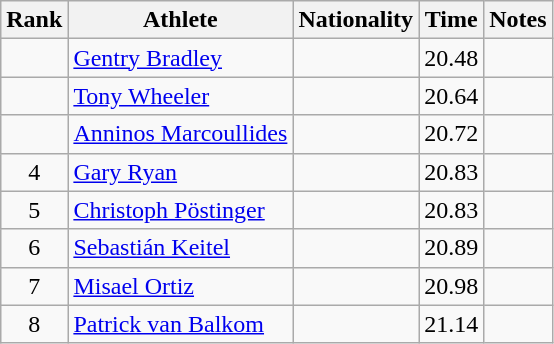<table class="wikitable sortable" style="text-align:center">
<tr>
<th>Rank</th>
<th>Athlete</th>
<th>Nationality</th>
<th>Time</th>
<th>Notes</th>
</tr>
<tr>
<td></td>
<td align=left><a href='#'>Gentry Bradley</a></td>
<td align=left></td>
<td>20.48</td>
<td></td>
</tr>
<tr>
<td></td>
<td align=left><a href='#'>Tony Wheeler</a></td>
<td align=left></td>
<td>20.64</td>
<td></td>
</tr>
<tr>
<td></td>
<td align=left><a href='#'>Anninos Marcoullides</a></td>
<td align=left></td>
<td>20.72</td>
<td></td>
</tr>
<tr>
<td>4</td>
<td align=left><a href='#'>Gary Ryan</a></td>
<td align=left></td>
<td>20.83</td>
<td></td>
</tr>
<tr>
<td>5</td>
<td align=left><a href='#'>Christoph Pöstinger</a></td>
<td align=left></td>
<td>20.83</td>
<td></td>
</tr>
<tr>
<td>6</td>
<td align=left><a href='#'>Sebastián Keitel</a></td>
<td align=left></td>
<td>20.89</td>
<td></td>
</tr>
<tr>
<td>7</td>
<td align=left><a href='#'>Misael Ortiz</a></td>
<td align=left></td>
<td>20.98</td>
<td></td>
</tr>
<tr>
<td>8</td>
<td align=left><a href='#'>Patrick van Balkom</a></td>
<td align=left></td>
<td>21.14</td>
<td></td>
</tr>
</table>
